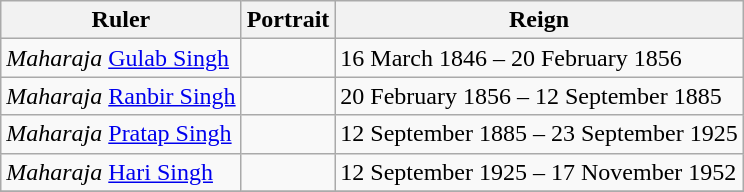<table class="wikitable">
<tr>
<th>Ruler</th>
<th>Portrait</th>
<th>Reign</th>
</tr>
<tr>
<td><em>Maharaja</em> <a href='#'>Gulab Singh</a></td>
<td></td>
<td>16 March 1846 – 20 February 1856</td>
</tr>
<tr>
<td><em>Maharaja</em> <a href='#'>Ranbir Singh</a></td>
<td></td>
<td>20 February 1856 – 12 September 1885</td>
</tr>
<tr>
<td><em>Maharaja</em> <a href='#'>Pratap Singh</a></td>
<td></td>
<td>12 September 1885 – 23 September 1925</td>
</tr>
<tr>
<td><em>Maharaja</em> <a href='#'>Hari Singh</a></td>
<td></td>
<td>12 September 1925 – 17 November 1952</td>
</tr>
<tr>
</tr>
</table>
